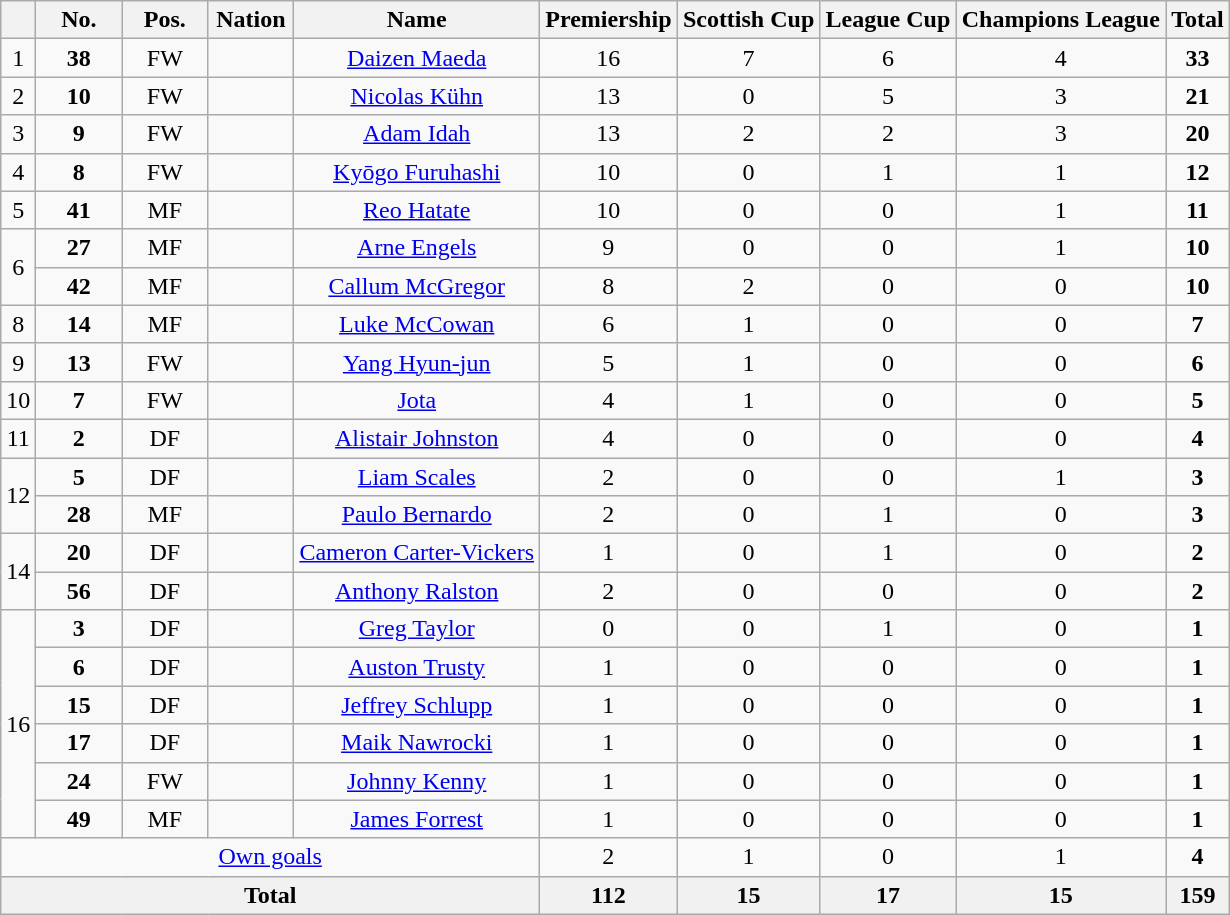<table class="wikitable sortable" style="text-align:center;">
<tr>
<th></th>
<th width="7%">No.</th>
<th width="7%">Pos.</th>
<th width="7%">Nation</th>
<th width="20%">Name</th>
<th>Premiership</th>
<th>Scottish Cup</th>
<th>League Cup</th>
<th>Champions League</th>
<th>Total</th>
</tr>
<tr>
<td align=center rowspan=1>1</td>
<td><strong>38</strong></td>
<td>FW</td>
<td></td>
<td><a href='#'>Daizen Maeda</a></td>
<td>16 </td>
<td>7 </td>
<td>6 </td>
<td>4 </td>
<td><strong>33</strong> </td>
</tr>
<tr>
<td align=center rowspan=1>2</td>
<td><strong>10</strong></td>
<td>FW</td>
<td></td>
<td><a href='#'>Nicolas Kühn</a></td>
<td>13 </td>
<td>0 </td>
<td>5 </td>
<td>3 </td>
<td><strong>21</strong> </td>
</tr>
<tr>
<td align=center rowspan=1>3</td>
<td><strong>9</strong></td>
<td>FW</td>
<td></td>
<td><a href='#'>Adam Idah</a></td>
<td>13 </td>
<td>2 </td>
<td>2 </td>
<td>3 </td>
<td><strong>20</strong> </td>
</tr>
<tr>
<td align=center rowspan=1>4</td>
<td><strong>8</strong></td>
<td>FW</td>
<td></td>
<td><a href='#'>Kyōgo Furuhashi</a></td>
<td>10 </td>
<td>0 </td>
<td>1 </td>
<td>1 </td>
<td><strong>12</strong> </td>
</tr>
<tr>
<td align=center rowspan=1>5</td>
<td><strong>41</strong></td>
<td>MF</td>
<td></td>
<td><a href='#'>Reo Hatate</a></td>
<td>10 </td>
<td>0 </td>
<td>0 </td>
<td>1 </td>
<td><strong>11</strong> </td>
</tr>
<tr>
<td align=center rowspan=2>6</td>
<td><strong>27</strong></td>
<td>MF</td>
<td></td>
<td><a href='#'>Arne Engels</a></td>
<td>9 </td>
<td>0 </td>
<td>0 </td>
<td>1 </td>
<td><strong>10</strong> </td>
</tr>
<tr>
<td><strong>42</strong></td>
<td>MF</td>
<td></td>
<td><a href='#'>Callum McGregor</a></td>
<td>8 </td>
<td>2 </td>
<td>0 </td>
<td>0 </td>
<td><strong>10</strong> </td>
</tr>
<tr>
<td align=center rowspan=1>8</td>
<td><strong>14</strong></td>
<td>MF</td>
<td></td>
<td><a href='#'>Luke McCowan</a></td>
<td>6 </td>
<td>1 </td>
<td>0 </td>
<td>0 </td>
<td><strong>7</strong> </td>
</tr>
<tr>
<td align=center rowspan=1>9</td>
<td><strong>13</strong></td>
<td>FW</td>
<td></td>
<td><a href='#'>Yang Hyun-jun</a></td>
<td>5 </td>
<td>1 </td>
<td>0 </td>
<td>0 </td>
<td><strong>6</strong> </td>
</tr>
<tr>
<td align=center rowspan=1>10</td>
<td><strong>7</strong></td>
<td>FW</td>
<td></td>
<td><a href='#'>Jota</a></td>
<td>4 </td>
<td>1 </td>
<td>0 </td>
<td>0 </td>
<td><strong>5</strong> </td>
</tr>
<tr>
<td align=center rowspan=1>11</td>
<td><strong>2</strong></td>
<td>DF</td>
<td></td>
<td><a href='#'>Alistair Johnston</a></td>
<td>4 </td>
<td>0 </td>
<td>0 </td>
<td>0 </td>
<td><strong>4</strong> </td>
</tr>
<tr>
<td align=center rowspan=2>12</td>
<td><strong>5</strong></td>
<td>DF</td>
<td></td>
<td><a href='#'>Liam Scales</a></td>
<td>2 </td>
<td>0 </td>
<td>0 </td>
<td>1 </td>
<td><strong>3</strong> </td>
</tr>
<tr>
<td><strong>28</strong></td>
<td>MF</td>
<td></td>
<td><a href='#'>Paulo Bernardo</a></td>
<td>2 </td>
<td>0 </td>
<td>1 </td>
<td>0 </td>
<td><strong>3</strong> </td>
</tr>
<tr>
<td align=center rowspan=2>14</td>
<td><strong>20</strong></td>
<td>DF</td>
<td></td>
<td><a href='#'>Cameron Carter-Vickers</a></td>
<td>1 </td>
<td>0 </td>
<td>1 </td>
<td>0 </td>
<td><strong>2</strong> </td>
</tr>
<tr>
<td><strong>56</strong></td>
<td>DF</td>
<td></td>
<td><a href='#'>Anthony Ralston</a></td>
<td>2 </td>
<td>0 </td>
<td>0 </td>
<td>0 </td>
<td><strong>2</strong> </td>
</tr>
<tr>
<td align=center rowspan=6>16</td>
<td><strong>3</strong></td>
<td>DF</td>
<td></td>
<td><a href='#'>Greg Taylor</a></td>
<td>0 </td>
<td>0 </td>
<td>1 </td>
<td>0 </td>
<td><strong>1</strong> </td>
</tr>
<tr>
<td><strong>6</strong></td>
<td>DF</td>
<td></td>
<td><a href='#'>Auston Trusty</a></td>
<td>1 </td>
<td>0 </td>
<td>0 </td>
<td>0 </td>
<td><strong>1</strong> </td>
</tr>
<tr>
<td><strong>15</strong></td>
<td>DF</td>
<td></td>
<td><a href='#'>Jeffrey Schlupp</a></td>
<td>1 </td>
<td>0 </td>
<td>0 </td>
<td>0 </td>
<td><strong>1</strong> </td>
</tr>
<tr>
<td><strong>17</strong></td>
<td>DF</td>
<td></td>
<td><a href='#'>Maik Nawrocki</a></td>
<td>1 </td>
<td>0 </td>
<td>0 </td>
<td>0 </td>
<td><strong>1</strong> </td>
</tr>
<tr>
<td><strong>24</strong></td>
<td>FW</td>
<td></td>
<td><a href='#'>Johnny Kenny</a></td>
<td>1 </td>
<td>0 </td>
<td>0 </td>
<td>0 </td>
<td><strong>1</strong> </td>
</tr>
<tr>
<td><strong>49</strong></td>
<td>MF</td>
<td></td>
<td><a href='#'>James Forrest</a></td>
<td>1 </td>
<td>0 </td>
<td>0 </td>
<td>0 </td>
<td><strong>1</strong> </td>
</tr>
<tr>
<td colspan=5><a href='#'>Own goals</a></td>
<td>2 </td>
<td>1 </td>
<td>0 </td>
<td>1 </td>
<td><strong>4</strong> </td>
</tr>
<tr class="sortbottom" bgcolor="#f1f1f1">
<td colspan=5 align=center><strong>Total</strong></td>
<td align=center><strong>112</strong></td>
<td align=center><strong>15</strong></td>
<td align=center><strong>17</strong></td>
<td align=center><strong>15</strong></td>
<td align=center><strong>159</strong></td>
</tr>
</table>
